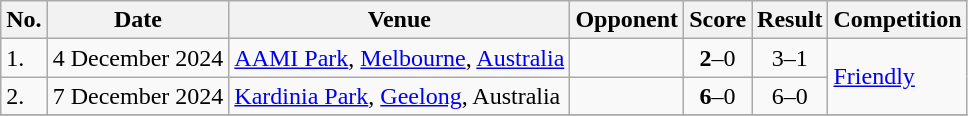<table class="wikitable">
<tr>
<th>No.</th>
<th>Date</th>
<th>Venue</th>
<th>Opponent</th>
<th>Score</th>
<th>Result</th>
<th>Competition</th>
</tr>
<tr>
<td>1.</td>
<td>4 December 2024</td>
<td><a href='#'>AAMI Park</a>, <a href='#'>Melbourne</a>, <a href='#'>Australia</a></td>
<td></td>
<td align=center><strong>2</strong>–0</td>
<td align=center>3–1</td>
<td rowspan=2><a href='#'>Friendly</a></td>
</tr>
<tr>
<td>2.</td>
<td>7 December 2024</td>
<td><a href='#'>Kardinia Park</a>, <a href='#'>Geelong</a>, Australia</td>
<td></td>
<td align=center><strong>6</strong>–0</td>
<td align=center>6–0</td>
</tr>
<tr>
</tr>
</table>
